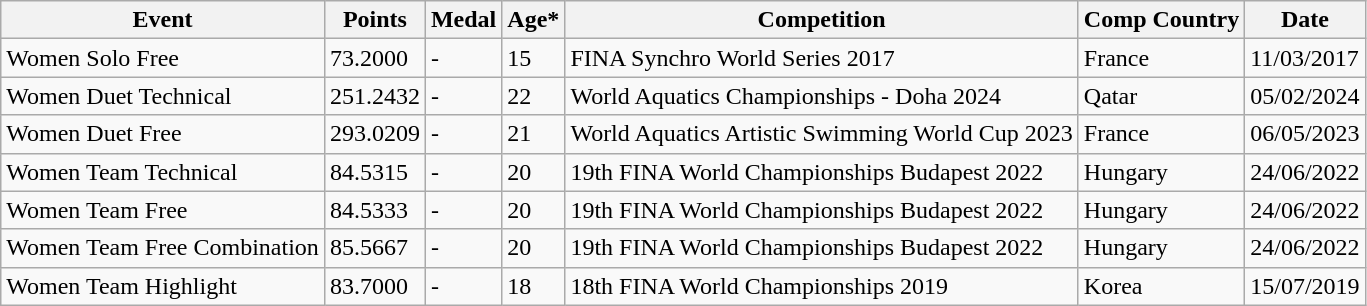<table class="wikitable">
<tr>
<th>Event</th>
<th>Points</th>
<th>Medal</th>
<th>Age*</th>
<th>Competition</th>
<th>Comp Country</th>
<th>Date</th>
</tr>
<tr>
<td>Women Solo Free</td>
<td>73.2000</td>
<td>-</td>
<td>15</td>
<td>FINA Synchro World Series 2017</td>
<td>France</td>
<td>11/03/2017</td>
</tr>
<tr>
<td>Women Duet Technical</td>
<td>251.2432</td>
<td>-</td>
<td>22</td>
<td>World Aquatics Championships - Doha 2024</td>
<td>Qatar</td>
<td>05/02/2024</td>
</tr>
<tr>
<td>Women Duet Free</td>
<td>293.0209</td>
<td>-</td>
<td>21</td>
<td>World Aquatics Artistic Swimming World Cup 2023</td>
<td>France</td>
<td>06/05/2023</td>
</tr>
<tr>
<td>Women Team Technical</td>
<td>84.5315</td>
<td>-</td>
<td>20</td>
<td>19th FINA World Championships Budapest 2022</td>
<td>Hungary</td>
<td>24/06/2022</td>
</tr>
<tr>
<td>Women Team Free</td>
<td>84.5333</td>
<td>-</td>
<td>20</td>
<td>19th FINA World Championships Budapest 2022</td>
<td>Hungary</td>
<td>24/06/2022</td>
</tr>
<tr>
<td>Women Team Free Combination</td>
<td>85.5667</td>
<td>-</td>
<td>20</td>
<td>19th FINA World Championships Budapest 2022</td>
<td>Hungary</td>
<td>24/06/2022</td>
</tr>
<tr>
<td>Women Team Highlight</td>
<td>83.7000</td>
<td>-</td>
<td>18</td>
<td>18th FINA World Championships 2019</td>
<td>Korea</td>
<td>15/07/2019</td>
</tr>
</table>
